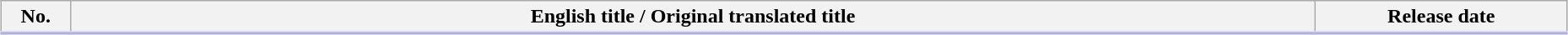<table class="wikitable" style="width:98%; margin:auto; background:#FFF;">
<tr style="border-bottom: 3px solid #CCF;">
<th style="width:3em;">No.</th>
<th>English title / Original translated title</th>
<th style="width:12em;">Release date</th>
</tr>
<tr>
</tr>
</table>
